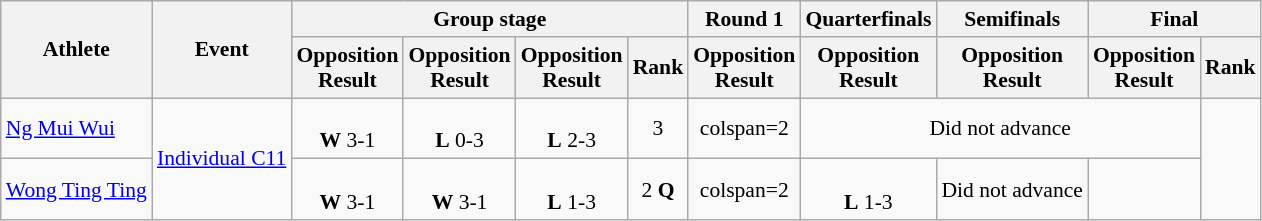<table class=wikitable style="font-size:90%">
<tr>
<th rowspan="2">Athlete</th>
<th rowspan="2">Event</th>
<th colspan="4">Group stage</th>
<th>Round 1</th>
<th>Quarterfinals</th>
<th>Semifinals</th>
<th colspan="2">Final</th>
</tr>
<tr>
<th>Opposition<br>Result</th>
<th>Opposition<br>Result</th>
<th>Opposition<br>Result</th>
<th>Rank</th>
<th>Opposition<br>Result</th>
<th>Opposition<br>Result</th>
<th>Opposition<br>Result</th>
<th>Opposition<br>Result</th>
<th>Rank</th>
</tr>
<tr align=center>
<td align=left><a href='#'>Ng Mui Wui</a></td>
<td rowspan=2 align=left><a href='#'>Individual C11</a></td>
<td><br><strong>W</strong> 3-1</td>
<td><br><strong>L</strong> 0-3</td>
<td><br><strong>L</strong> 2-3</td>
<td>3</td>
<td>colspan=2 </td>
<td colspan=3>Did not advance</td>
</tr>
<tr align=center>
<td align=left><a href='#'>Wong Ting Ting</a></td>
<td><br><strong>W</strong> 3-1</td>
<td><br><strong>W</strong> 3-1</td>
<td><br><strong>L</strong> 1-3</td>
<td>2 <strong>Q</strong></td>
<td>colspan=2 </td>
<td><br><strong>L</strong> 1-3</td>
<td>Did not advance</td>
<td></td>
</tr>
</table>
